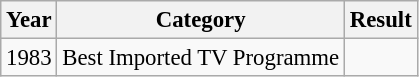<table class="wikitable" style="font-size: 95%">
<tr>
<th>Year</th>
<th>Category</th>
<th>Result</th>
</tr>
<tr>
<td>1983</td>
<td>Best Imported TV Programme</td>
<td></td>
</tr>
</table>
